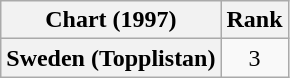<table class="wikitable plainrowheaders" style="text-align:center">
<tr>
<th>Chart (1997)</th>
<th>Rank</th>
</tr>
<tr>
<th scope="row">Sweden (Topplistan)</th>
<td>3</td>
</tr>
</table>
